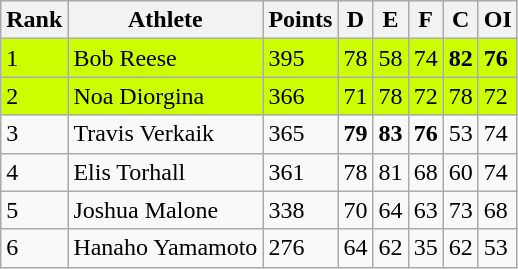<table class="wikitable">
<tr>
<th>Rank</th>
<th>Athlete</th>
<th>Points</th>
<th>D</th>
<th>E</th>
<th>F</th>
<th>C</th>
<th>OI</th>
</tr>
<tr>
<td style="background:#CCFF00">1</td>
<td style="background:#CCFF00"> Bob Reese</td>
<td style="background:#CCFF00">395</td>
<td style="background:#CCFF00">78</td>
<td style="background:#CCFF00">58</td>
<td style="background:#CCFF00">74</td>
<td style="background:#CCFF00"><strong>82</strong></td>
<td style="background:#CCFF00"><strong>76</strong></td>
</tr>
<tr>
<td style="background:#CCFF00">2</td>
<td style="background:#CCFF00"> Noa Diorgina</td>
<td style="background:#CCFF00">366</td>
<td style="background:#CCFF00">71</td>
<td style="background:#CCFF00">78</td>
<td style="background:#CCFF00">72</td>
<td style="background:#CCFF00">78</td>
<td style="background:#CCFF00">72</td>
</tr>
<tr>
<td>3</td>
<td> Travis Verkaik</td>
<td>365</td>
<td><strong>79</strong></td>
<td><strong>83</strong></td>
<td><strong>76</strong></td>
<td>53</td>
<td>74</td>
</tr>
<tr>
<td>4</td>
<td> Elis Torhall</td>
<td>361</td>
<td>78</td>
<td>81</td>
<td>68</td>
<td>60</td>
<td>74</td>
</tr>
<tr>
<td>5</td>
<td> Joshua Malone</td>
<td>338</td>
<td>70</td>
<td>64</td>
<td>63</td>
<td>73</td>
<td>68</td>
</tr>
<tr>
<td>6</td>
<td> Hanaho Yamamoto</td>
<td>276</td>
<td>64</td>
<td>62</td>
<td>35</td>
<td>62</td>
<td>53</td>
</tr>
</table>
